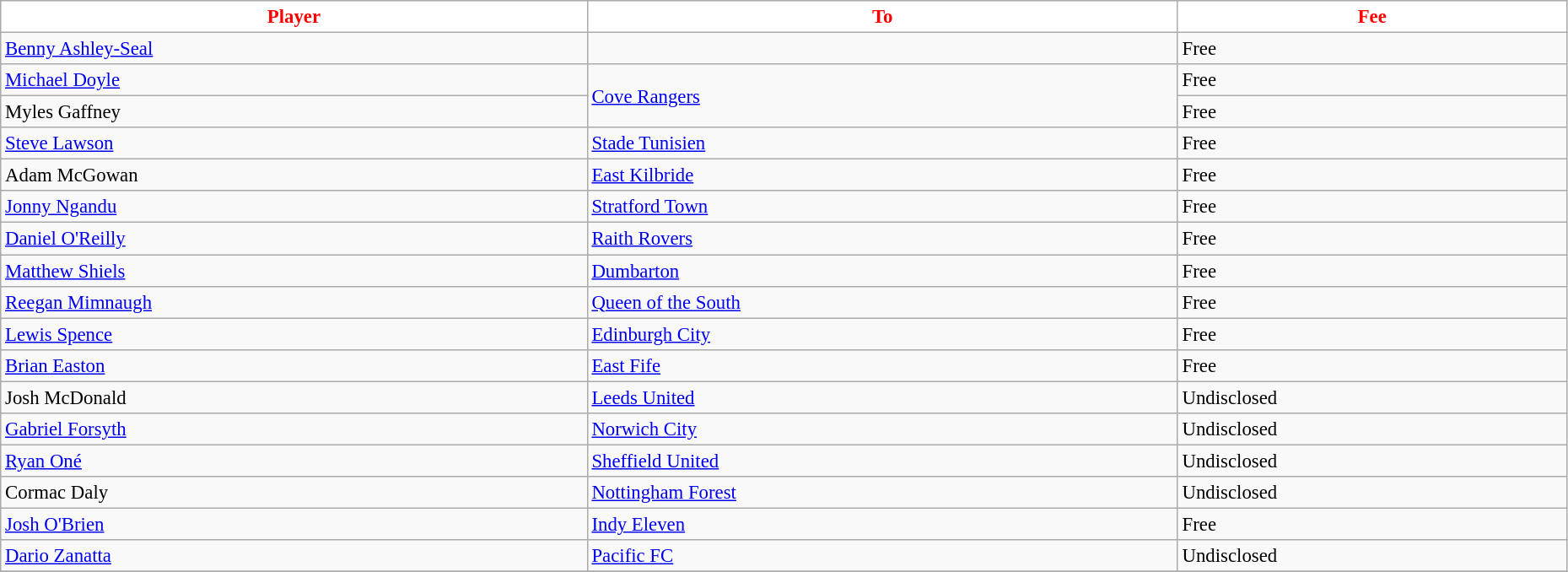<table class="wikitable" style="text-align:left; font-size:95%;width:98%;">
<tr>
<th style="background:white; color:red;">Player</th>
<th style="background:white; color:red;">To</th>
<th style="background:white; color:red;">Fee</th>
</tr>
<tr>
<td> <a href='#'>Benny Ashley-Seal</a></td>
<td></td>
<td>Free</td>
</tr>
<tr>
<td> <a href='#'>Michael Doyle</a></td>
<td rowspan=2> <a href='#'>Cove Rangers</a></td>
<td>Free</td>
</tr>
<tr>
<td> Myles Gaffney</td>
<td>Free</td>
</tr>
<tr>
<td> <a href='#'>Steve Lawson</a></td>
<td> <a href='#'>Stade Tunisien</a></td>
<td>Free</td>
</tr>
<tr>
<td> Adam McGowan</td>
<td> <a href='#'>East Kilbride</a></td>
<td>Free</td>
</tr>
<tr>
<td> <a href='#'>Jonny Ngandu</a></td>
<td> <a href='#'>Stratford Town</a></td>
<td>Free</td>
</tr>
<tr>
<td> <a href='#'>Daniel O'Reilly</a></td>
<td> <a href='#'>Raith Rovers</a></td>
<td>Free</td>
</tr>
<tr>
<td> <a href='#'>Matthew Shiels</a></td>
<td> <a href='#'>Dumbarton</a></td>
<td>Free</td>
</tr>
<tr>
<td> <a href='#'>Reegan Mimnaugh</a></td>
<td> <a href='#'>Queen of the South</a></td>
<td>Free</td>
</tr>
<tr>
<td> <a href='#'>Lewis Spence</a></td>
<td> <a href='#'>Edinburgh City</a></td>
<td>Free</td>
</tr>
<tr>
<td> <a href='#'>Brian Easton</a></td>
<td> <a href='#'>East Fife</a></td>
<td>Free</td>
</tr>
<tr>
<td> Josh McDonald</td>
<td> <a href='#'>Leeds United</a></td>
<td>Undisclosed</td>
</tr>
<tr>
<td> <a href='#'>Gabriel Forsyth</a></td>
<td> <a href='#'>Norwich City</a></td>
<td>Undisclosed</td>
</tr>
<tr>
<td> <a href='#'>Ryan Oné</a></td>
<td> <a href='#'>Sheffield United</a></td>
<td>Undisclosed</td>
</tr>
<tr>
<td> Cormac Daly</td>
<td> <a href='#'>Nottingham Forest</a></td>
<td>Undisclosed</td>
</tr>
<tr>
<td> <a href='#'>Josh O'Brien</a></td>
<td> <a href='#'>Indy Eleven</a></td>
<td>Free</td>
</tr>
<tr>
<td> <a href='#'>Dario Zanatta</a></td>
<td> <a href='#'>Pacific FC</a></td>
<td>Undisclosed</td>
</tr>
<tr>
</tr>
</table>
